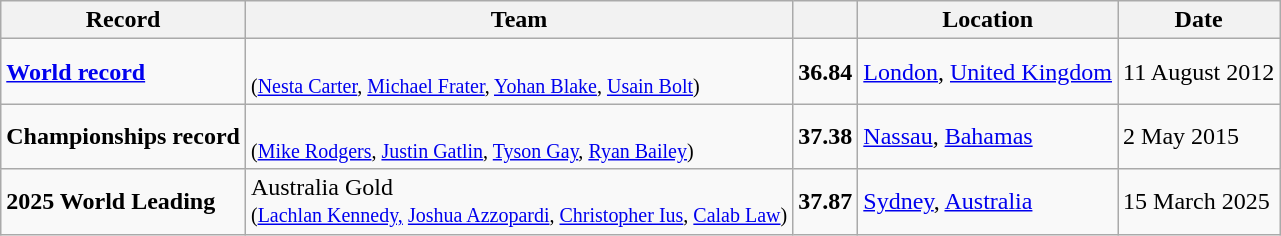<table class="wikitable">
<tr>
<th scope="col">Record</th>
<th scope="col">Team</th>
<th scope="col"></th>
<th scope="col">Location</th>
<th scope="col">Date</th>
</tr>
<tr>
<td scope="row"><strong><a href='#'>World record</a></strong></td>
<td><br><small>(<a href='#'>Nesta Carter</a>, <a href='#'>Michael Frater</a>, <a href='#'>Yohan Blake</a>, <a href='#'>Usain Bolt</a>)</small></td>
<td><strong>36.84</strong></td>
<td> <a href='#'>London</a>, <a href='#'>United Kingdom</a></td>
<td>11 August 2012</td>
</tr>
<tr>
<td scope="row"><strong>Championships record</strong></td>
<td><br><small>(<a href='#'>Mike Rodgers</a>, <a href='#'>Justin Gatlin</a>, <a href='#'>Tyson Gay</a>, <a href='#'>Ryan Bailey</a>)</small></td>
<td><strong>37.38</strong></td>
<td> <a href='#'>Nassau</a>, <a href='#'>Bahamas</a></td>
<td>2 May 2015</td>
</tr>
<tr>
<td scope="row"><strong>2025 World Leading</strong></td>
<td> Australia Gold<br><small>(<a href='#'>Lachlan Kennedy,</a> <a href='#'>Joshua Azzopardi</a>, <a href='#'>Christopher Ius</a>, <a href='#'>Calab Law</a>)</small></td>
<td><strong>37.87</strong></td>
<td> <a href='#'>Sydney</a>, <a href='#'>Australia</a></td>
<td>15 March 2025</td>
</tr>
</table>
